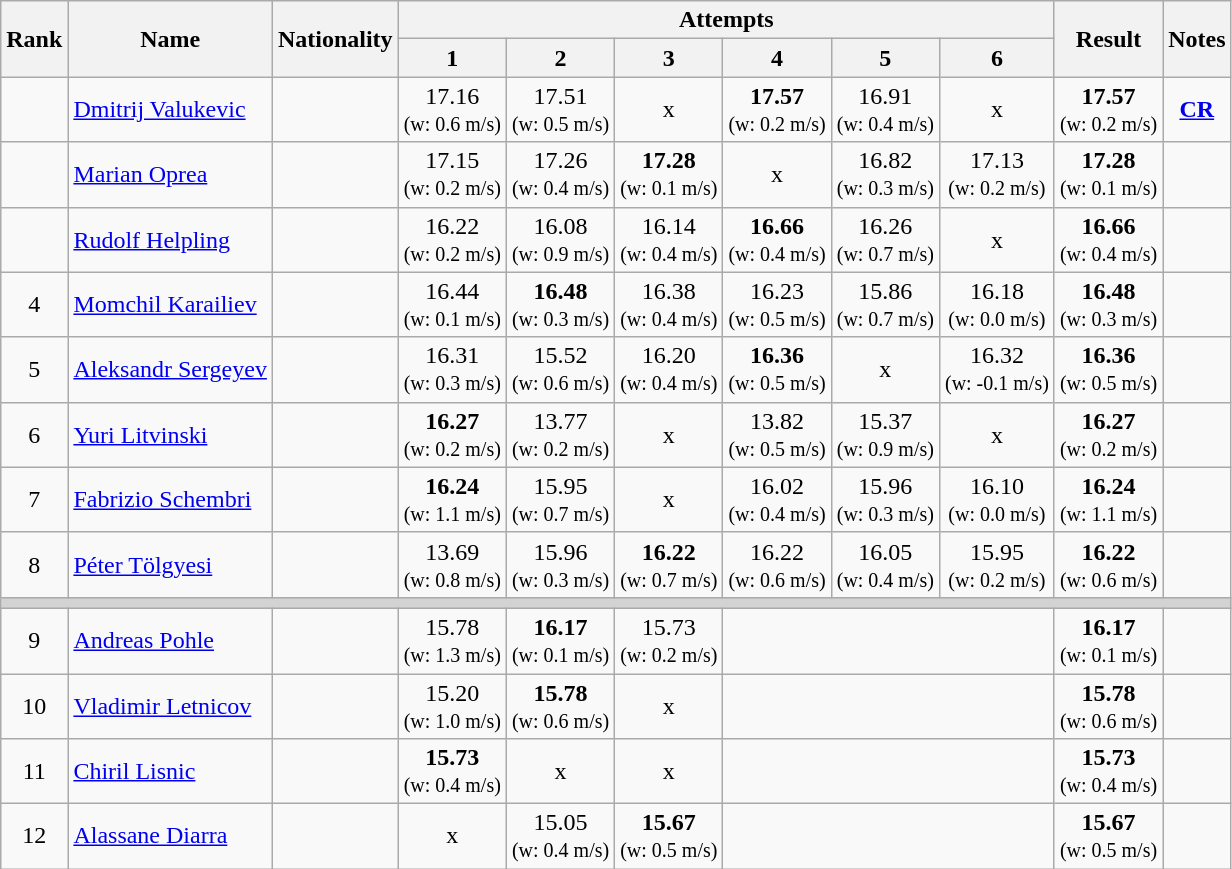<table class="wikitable sortable" style="text-align:center">
<tr>
<th rowspan=2>Rank</th>
<th rowspan=2>Name</th>
<th rowspan=2>Nationality</th>
<th colspan=6>Attempts</th>
<th rowspan=2>Result</th>
<th rowspan=2>Notes</th>
</tr>
<tr>
<th>1</th>
<th>2</th>
<th>3</th>
<th>4</th>
<th>5</th>
<th>6</th>
</tr>
<tr>
<td></td>
<td align=left><a href='#'>Dmitrij Valukevic</a></td>
<td align=left></td>
<td>17.16<br><small>(w: 0.6 m/s)</small></td>
<td>17.51<br><small>(w: 0.5 m/s)</small></td>
<td>x</td>
<td><strong>17.57</strong><br><small>(w: 0.2 m/s)</small></td>
<td>16.91<br><small>(w: 0.4 m/s)</small></td>
<td>x</td>
<td><strong>17.57</strong><br><small>(w: 0.2 m/s)</small></td>
<td><strong><a href='#'>CR</a></strong></td>
</tr>
<tr>
<td></td>
<td align=left><a href='#'>Marian Oprea</a></td>
<td align=left></td>
<td>17.15<br><small>(w: 0.2 m/s)</small></td>
<td>17.26<br><small>(w: 0.4 m/s)</small></td>
<td><strong>17.28</strong><br><small>(w: 0.1 m/s)</small></td>
<td>x</td>
<td>16.82<br><small>(w: 0.3 m/s)</small></td>
<td>17.13<br><small>(w: 0.2 m/s)</small></td>
<td><strong>17.28</strong><br><small>(w: 0.1 m/s)</small></td>
<td></td>
</tr>
<tr>
<td></td>
<td align=left><a href='#'>Rudolf Helpling</a></td>
<td align=left></td>
<td>16.22<br><small>(w: 0.2 m/s)</small></td>
<td>16.08<br><small>(w: 0.9 m/s)</small></td>
<td>16.14<br><small>(w: 0.4 m/s)</small></td>
<td><strong>16.66</strong><br><small>(w: 0.4 m/s)</small></td>
<td>16.26<br><small>(w: 0.7 m/s)</small></td>
<td>x</td>
<td><strong>16.66</strong><br><small>(w: 0.4 m/s)</small></td>
<td></td>
</tr>
<tr>
<td>4</td>
<td align=left><a href='#'>Momchil Karailiev</a></td>
<td align=left></td>
<td>16.44<br><small>(w: 0.1 m/s)</small></td>
<td><strong>16.48</strong><br><small>(w: 0.3 m/s)</small></td>
<td>16.38<br><small>(w: 0.4 m/s)</small></td>
<td>16.23<br><small>(w: 0.5 m/s)</small></td>
<td>15.86<br><small>(w: 0.7 m/s)</small></td>
<td>16.18<br><small>(w: 0.0 m/s)</small></td>
<td><strong>16.48</strong><br><small>(w: 0.3 m/s)</small></td>
<td></td>
</tr>
<tr>
<td>5</td>
<td align=left><a href='#'>Aleksandr Sergeyev</a></td>
<td align=left></td>
<td>16.31<br><small>(w: 0.3 m/s)</small></td>
<td>15.52<br><small>(w: 0.6 m/s)</small></td>
<td>16.20<br><small>(w: 0.4 m/s)</small></td>
<td><strong>16.36</strong><br><small>(w: 0.5 m/s)</small></td>
<td>x</td>
<td>16.32<br><small>(w: -0.1 m/s)</small></td>
<td><strong>16.36</strong><br><small>(w: 0.5 m/s)</small></td>
<td></td>
</tr>
<tr>
<td>6</td>
<td align=left><a href='#'>Yuri Litvinski</a></td>
<td align=left></td>
<td><strong>16.27</strong><br><small>(w: 0.2 m/s)</small></td>
<td>13.77<br><small>(w: 0.2 m/s)</small></td>
<td>x</td>
<td>13.82<br><small>(w: 0.5 m/s)</small></td>
<td>15.37<br><small>(w: 0.9 m/s)</small></td>
<td>x</td>
<td><strong>16.27</strong><br><small>(w: 0.2 m/s)</small></td>
<td></td>
</tr>
<tr>
<td>7</td>
<td align=left><a href='#'>Fabrizio Schembri</a></td>
<td align=left></td>
<td><strong>16.24</strong><br><small>(w: 1.1 m/s)</small></td>
<td>15.95<br><small>(w: 0.7 m/s)</small></td>
<td>x</td>
<td>16.02<br><small>(w: 0.4 m/s)</small></td>
<td>15.96<br><small>(w: 0.3 m/s)</small></td>
<td>16.10<br><small>(w: 0.0 m/s)</small></td>
<td><strong>16.24</strong><br><small>(w: 1.1 m/s)</small></td>
<td></td>
</tr>
<tr>
<td>8</td>
<td align=left><a href='#'>Péter Tölgyesi</a></td>
<td align=left></td>
<td>13.69<br><small>(w: 0.8 m/s)</small></td>
<td>15.96<br><small>(w: 0.3 m/s)</small></td>
<td><strong>16.22</strong><br><small>(w: 0.7 m/s)</small></td>
<td>16.22<br><small>(w: 0.6 m/s)</small></td>
<td>16.05<br><small>(w: 0.4 m/s)</small></td>
<td>15.95<br><small>(w: 0.2 m/s)</small></td>
<td><strong>16.22</strong><br><small>(w: 0.6 m/s)</small></td>
<td></td>
</tr>
<tr>
<td colspan=11 bgcolor=lightgray></td>
</tr>
<tr>
<td>9</td>
<td align=left><a href='#'>Andreas Pohle</a></td>
<td align=left></td>
<td>15.78<br><small>(w: 1.3 m/s)</small></td>
<td><strong>16.17</strong><br><small>(w: 0.1 m/s)</small></td>
<td>15.73<br><small>(w: 0.2 m/s)</small></td>
<td colspan=3></td>
<td><strong>16.17</strong><br><small>(w: 0.1 m/s)</small></td>
<td></td>
</tr>
<tr>
<td>10</td>
<td align=left><a href='#'>Vladimir Letnicov</a></td>
<td align=left></td>
<td>15.20<br><small>(w: 1.0 m/s)</small></td>
<td><strong>15.78</strong><br><small>(w: 0.6 m/s)</small></td>
<td>x</td>
<td colspan=3></td>
<td><strong>15.78</strong><br><small>(w: 0.6 m/s)</small></td>
<td></td>
</tr>
<tr>
<td>11</td>
<td align=left><a href='#'>Chiril Lisnic</a></td>
<td align=left></td>
<td><strong>15.73</strong><br><small>(w: 0.4 m/s)</small></td>
<td>x</td>
<td>x</td>
<td colspan=3></td>
<td><strong>15.73</strong><br><small>(w: 0.4 m/s)</small></td>
<td></td>
</tr>
<tr>
<td>12</td>
<td align=left><a href='#'>Alassane Diarra</a></td>
<td align=left></td>
<td>x</td>
<td>15.05<br><small>(w: 0.4 m/s)</small></td>
<td><strong>15.67</strong><br><small>(w: 0.5 m/s)</small></td>
<td colspan=3></td>
<td><strong>15.67</strong><br><small>(w: 0.5 m/s)</small></td>
<td></td>
</tr>
</table>
